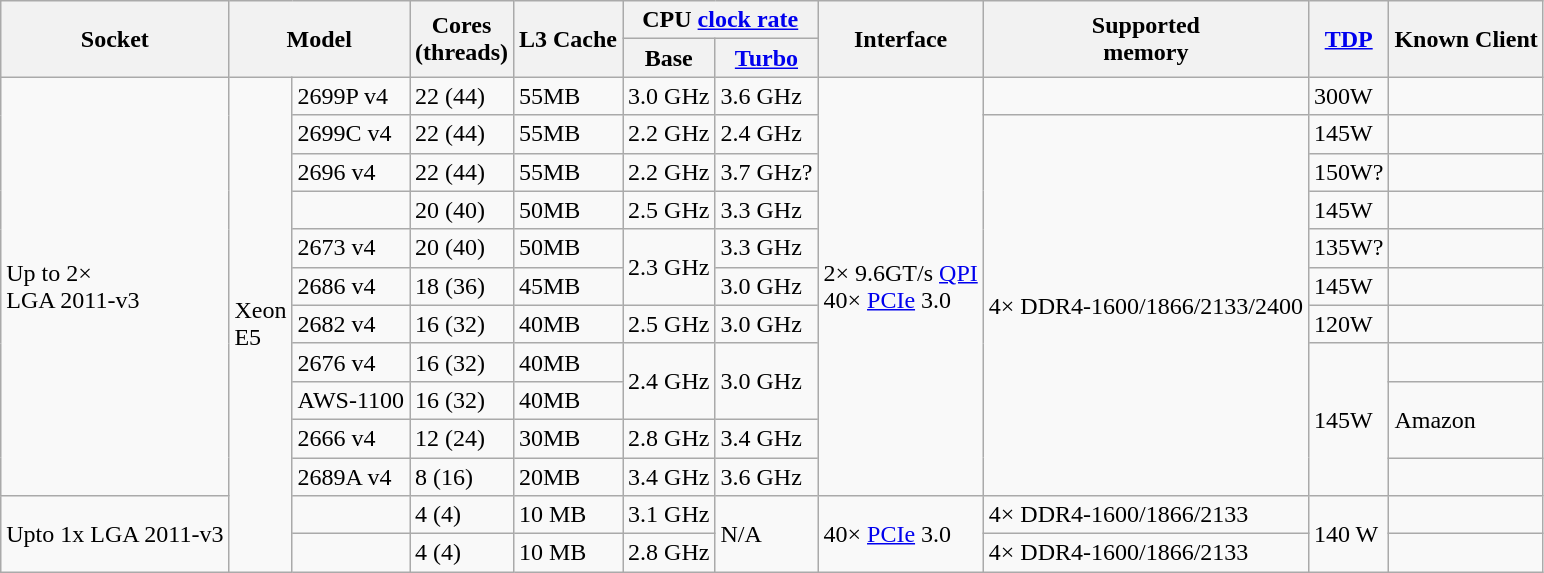<table class="wikitable">
<tr>
<th rowspan="2">Socket</th>
<th colspan="2" rowspan="2">Model</th>
<th rowspan="2">Cores<br>(threads)</th>
<th rowspan="2">L3 Cache</th>
<th colspan="2">CPU <a href='#'>clock rate</a></th>
<th rowspan="2">Interface</th>
<th rowspan="2">Supported<br>memory</th>
<th rowspan="2"><a href='#'>TDP</a></th>
<th rowspan="2">Known Client</th>
</tr>
<tr>
<th>Base</th>
<th><a href='#'>Turbo</a></th>
</tr>
<tr>
<td rowspan="11">Up to 2×<br>LGA 2011-v3</td>
<td rowspan="13">Xeon<br>E5</td>
<td>2699P v4</td>
<td>22 (44)</td>
<td>55MB</td>
<td>3.0 GHz</td>
<td>3.6 GHz</td>
<td rowspan="11">2× 9.6GT/s <a href='#'>QPI</a><br>40× <a href='#'>PCIe</a> 3.0</td>
<td></td>
<td>300W</td>
<td></td>
</tr>
<tr>
<td>2699C v4</td>
<td>22 (44)</td>
<td>55MB</td>
<td>2.2 GHz</td>
<td>2.4 GHz</td>
<td rowspan="10">4× DDR4-1600/1866/2133/2400</td>
<td>145W</td>
<td></td>
</tr>
<tr>
<td>2696 v4</td>
<td>22 (44)</td>
<td>55MB</td>
<td>2.2 GHz</td>
<td>3.7 GHz?</td>
<td>150W?</td>
<td></td>
</tr>
<tr>
<td></td>
<td>20 (40)</td>
<td>50MB</td>
<td>2.5 GHz</td>
<td>3.3 GHz</td>
<td>145W</td>
<td></td>
</tr>
<tr>
<td>2673 v4</td>
<td>20 (40)</td>
<td>50MB</td>
<td rowspan="2">2.3 GHz</td>
<td>3.3 GHz</td>
<td>135W?</td>
<td></td>
</tr>
<tr>
<td>2686 v4</td>
<td>18 (36)</td>
<td>45MB</td>
<td>3.0 GHz</td>
<td>145W</td>
<td></td>
</tr>
<tr>
<td>2682 v4</td>
<td>16 (32)</td>
<td>40MB</td>
<td>2.5 GHz</td>
<td>3.0 GHz</td>
<td>120W</td>
<td></td>
</tr>
<tr>
<td>2676 v4</td>
<td>16 (32)</td>
<td>40MB</td>
<td rowspan="2">2.4 GHz</td>
<td rowspan="2">3.0 GHz</td>
<td rowspan="4">145W</td>
<td></td>
</tr>
<tr>
<td>AWS-1100</td>
<td>16 (32)</td>
<td>40MB</td>
<td rowspan="2">Amazon</td>
</tr>
<tr>
<td>2666 v4</td>
<td>12 (24)</td>
<td>30MB</td>
<td>2.8 GHz</td>
<td>3.4 GHz</td>
</tr>
<tr>
<td>2689A v4</td>
<td>8 (16)</td>
<td>20MB</td>
<td>3.4 GHz</td>
<td>3.6 GHz</td>
<td></td>
</tr>
<tr>
<td rowspan="2">Upto 1x LGA 2011-v3</td>
<td></td>
<td>4 (4)</td>
<td>10 MB</td>
<td>3.1 GHz</td>
<td rowspan="2">N/A</td>
<td rowspan="2">40× <a href='#'>PCIe</a> 3.0</td>
<td>4× DDR4-1600/1866/2133</td>
<td rowspan="2">140 W</td>
<td></td>
</tr>
<tr>
<td></td>
<td>4 (4)</td>
<td>10 MB</td>
<td>2.8 GHz</td>
<td>4× DDR4-1600/1866/2133</td>
<td></td>
</tr>
</table>
